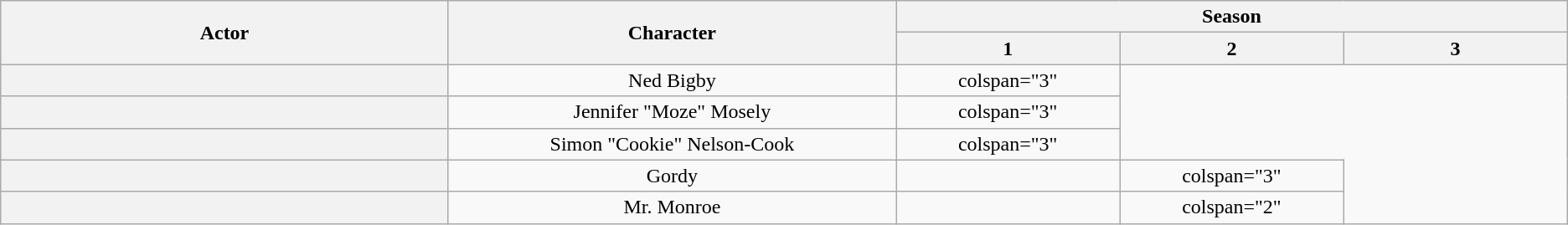<table class="wikitable plainrowheaders" style="text-align:center">
<tr>
<th rowspan="2" style="width:14%;" scope="col">Actor</th>
<th rowspan="2" style="width:14%;" scope="col">Character</th>
<th colspan="4">Season</th>
</tr>
<tr>
<th style="width:7%;" scope="col">1</th>
<th style="width:7%;" scope="col">2</th>
<th style="width:7%;" scope="col">3</th>
</tr>
<tr>
<th scope="row"></th>
<td>Ned Bigby</td>
<td>colspan="3" </td>
</tr>
<tr>
<th scope="row"></th>
<td>Jennifer "Moze" Mosely</td>
<td>colspan="3" </td>
</tr>
<tr>
<th scope="row"></th>
<td>Simon "Cookie" Nelson-Cook</td>
<td>colspan="3" </td>
</tr>
<tr>
<th scope="row"></th>
<td>Gordy</td>
<td></td>
<td>colspan="3" </td>
</tr>
<tr>
<th scope="row"></th>
<td>Mr. Monroe</td>
<td></td>
<td>colspan="2" </td>
</tr>
</table>
